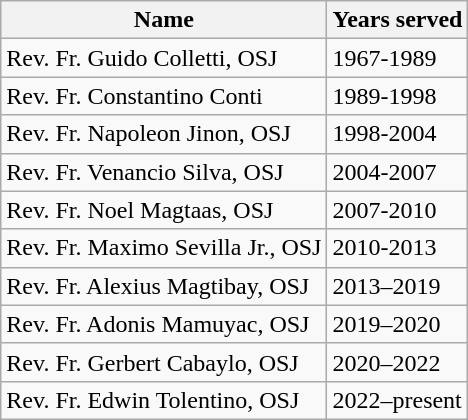<table class="wikitable">
<tr>
<th>Name</th>
<th>Years served</th>
</tr>
<tr>
<td>Rev. Fr. Guido Colletti, OSJ</td>
<td>1967-1989</td>
</tr>
<tr>
<td>Rev. Fr. Constantino Conti</td>
<td>1989-1998</td>
</tr>
<tr>
<td>Rev. Fr. Napoleon Jinon, OSJ</td>
<td>1998-2004</td>
</tr>
<tr>
<td>Rev. Fr. Venancio Silva, OSJ</td>
<td>2004-2007</td>
</tr>
<tr>
<td>Rev. Fr. Noel Magtaas, OSJ</td>
<td>2007-2010</td>
</tr>
<tr>
<td>Rev. Fr. Maximo Sevilla Jr., OSJ</td>
<td>2010-2013</td>
</tr>
<tr>
<td>Rev. Fr. Alexius Magtibay, OSJ</td>
<td>2013–2019</td>
</tr>
<tr>
<td>Rev. Fr. Adonis Mamuyac, OSJ</td>
<td>2019–2020</td>
</tr>
<tr>
<td>Rev. Fr. Gerbert Cabaylo, OSJ</td>
<td>2020–2022</td>
</tr>
<tr>
<td>Rev. Fr. Edwin Tolentino, OSJ</td>
<td>2022–present</td>
</tr>
</table>
